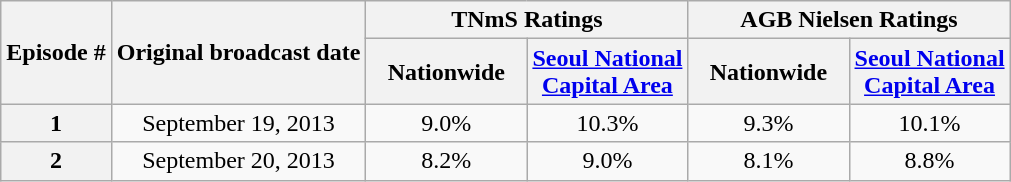<table class=wikitable style="text-align:center">
<tr>
<th rowspan="2">Episode #</th>
<th rowspan="2">Original broadcast date</th>
<th colspan="2">TNmS Ratings</th>
<th colspan="2">AGB Nielsen Ratings</th>
</tr>
<tr>
<th width=100>Nationwide</th>
<th width=100><a href='#'>Seoul National Capital Area</a></th>
<th width=100>Nationwide</th>
<th width=100><a href='#'>Seoul National Capital Area</a></th>
</tr>
<tr>
<th>1</th>
<td>September 19, 2013</td>
<td>9.0%</td>
<td>10.3%</td>
<td>9.3%</td>
<td>10.1%</td>
</tr>
<tr>
<th>2</th>
<td>September 20, 2013</td>
<td>8.2%</td>
<td>9.0%</td>
<td>8.1%</td>
<td>8.8%</td>
</tr>
</table>
